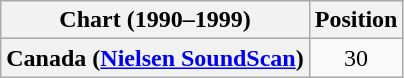<table class="wikitable plainrowheaders" style="text-align:center">
<tr>
<th>Chart (1990–1999)</th>
<th>Position</th>
</tr>
<tr>
<th scope="row">Canada (<a href='#'>Nielsen SoundScan</a>)</th>
<td>30</td>
</tr>
</table>
